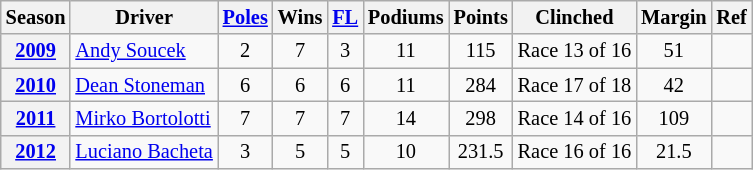<table class="sortable wikitable" style="font-size:85%; text-align:center;">
<tr>
<th scope=col>Season</th>
<th scope=col>Driver</th>
<th scope=col><a href='#'>Poles</a></th>
<th scope=col>Wins</th>
<th scope=col><a href='#'>FL</a></th>
<th scope=col>Podiums</th>
<th scope=col>Points</th>
<th scope=col>Clinched</th>
<th scope=col>Margin</th>
<th scope=col class=unsortable>Ref</th>
</tr>
<tr>
<th><a href='#'>2009</a></th>
<td align=left> <a href='#'>Andy Soucek</a></td>
<td>2</td>
<td>7</td>
<td>3</td>
<td>11</td>
<td>115</td>
<td>Race 13 of 16</td>
<td>51</td>
<td></td>
</tr>
<tr>
<th><a href='#'>2010</a></th>
<td align=left> <a href='#'>Dean Stoneman</a></td>
<td>6</td>
<td>6</td>
<td>6</td>
<td>11</td>
<td>284</td>
<td>Race 17 of 18</td>
<td>42</td>
<td></td>
</tr>
<tr>
<th><a href='#'>2011</a></th>
<td align=left> <a href='#'>Mirko Bortolotti</a></td>
<td>7</td>
<td>7</td>
<td>7</td>
<td>14</td>
<td>298</td>
<td>Race 14 of 16</td>
<td>109</td>
<td></td>
</tr>
<tr>
<th><a href='#'>2012</a></th>
<td align=left> <a href='#'>Luciano Bacheta</a></td>
<td>3</td>
<td>5</td>
<td>5</td>
<td>10</td>
<td>231.5</td>
<td>Race 16 of 16</td>
<td>21.5</td>
<td></td>
</tr>
</table>
